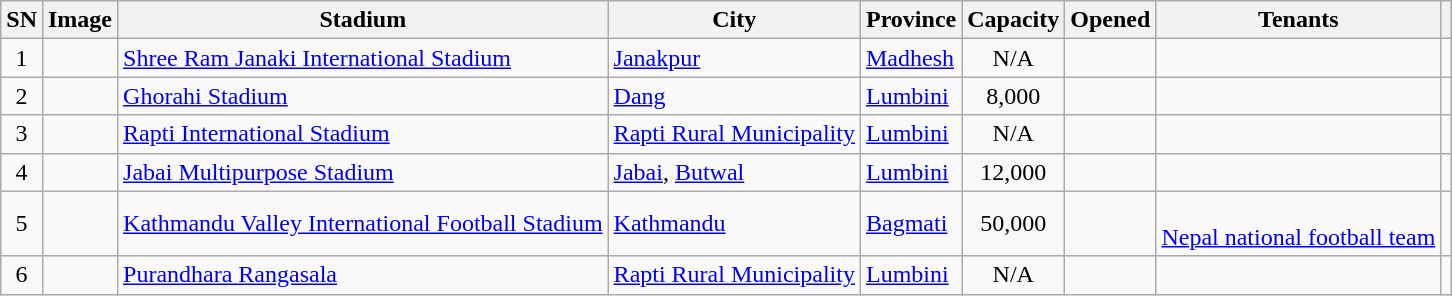<table class="wikitable sortable">
<tr>
<th>SN</th>
<th class="unsortable">Image</th>
<th>Stadium</th>
<th>City</th>
<th>Province</th>
<th>Capacity</th>
<th>Opened</th>
<th>Tenants</th>
<th></th>
</tr>
<tr>
<td style="text-align:center;">1</td>
<td></td>
<td><a href='#'>Shree Ram Janaki International Stadium</a></td>
<td><a href='#'>Janakpur</a></td>
<td><a href='#'>Madhesh</a></td>
<td style="text-align:center;">N/A</td>
<td></td>
<td></td>
<td style="text-align:center;"></td>
</tr>
<tr>
<td style="text-align:center;">2</td>
<td></td>
<td><a href='#'>Ghorahi Stadium</a></td>
<td><a href='#'>Dang</a></td>
<td><a href='#'>Lumbini</a></td>
<td style="text-align:center;">8,000</td>
<td></td>
<td></td>
<td style="text-align:center;"></td>
</tr>
<tr>
<td style="text-align:center;">3</td>
<td></td>
<td><a href='#'>Rapti International Stadium</a></td>
<td><a href='#'>Rapti Rural Municipality</a></td>
<td><a href='#'>Lumbini</a></td>
<td style="text-align:center;">N/A</td>
<td></td>
<td></td>
<td style="text-align:center;"></td>
</tr>
<tr>
<td style="text-align:center;">4</td>
<td></td>
<td><a href='#'>Jabai Multipurpose Stadium</a></td>
<td><a href='#'>Jabai</a>, <a href='#'>Butwal</a></td>
<td><a href='#'>Lumbini</a></td>
<td style="text-align:center;">12,000</td>
<td></td>
<td></td>
<td style="text-align:center;"></td>
</tr>
<tr>
<td style="text-align:center;">5</td>
<td></td>
<td><a href='#'>Kathmandu Valley International Football Stadium</a></td>
<td><a href='#'>Kathmandu </a></td>
<td><a href='#'>Bagmati</a></td>
<td style="text-align:center;">50,000</td>
<td></td>
<td><br><a href='#'>Nepal national football team</a></td>
<td style="text-align:center;"></td>
</tr>
<tr>
<td style="text-align:center;">6</td>
<td></td>
<td><a href='#'>Purandhara Rangasala</a></td>
<td><a href='#'>Rapti Rural Municipality</a></td>
<td><a href='#'>Lumbini</a></td>
<td style="text-align:center;">N/A</td>
<td></td>
<td></td>
<td></td>
</tr>
</table>
